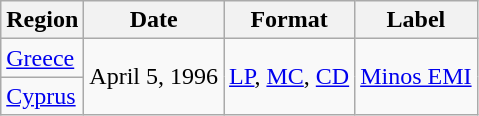<table class="sortable wikitable">
<tr>
<th>Region</th>
<th>Date</th>
<th>Format</th>
<th>Label</th>
</tr>
<tr>
<td rowspan="1"><a href='#'>Greece</a></td>
<td rowspan="2">April 5, 1996</td>
<td rowspan="2"><a href='#'>LP</a>, <a href='#'>MC</a>, <a href='#'>CD</a></td>
<td rowspan="2"><a href='#'>Minos EMI</a></td>
</tr>
<tr>
<td><a href='#'>Cyprus</a></td>
</tr>
</table>
